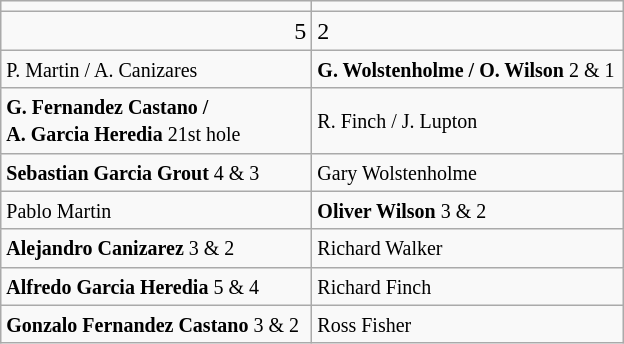<table class="wikitable">
<tr>
<td align="center" width="200"></td>
<td align="center" width="200"></td>
</tr>
<tr>
<td align="right">5</td>
<td>2</td>
</tr>
<tr>
<td><small>P. Martin / A. Canizares</small></td>
<td><small><strong>G. Wolstenholme / O. Wilson</strong> 2 & 1</small></td>
</tr>
<tr>
<td><small><strong>G. Fernandez Castano /<br>A. Garcia Heredia</strong> 21st hole</small></td>
<td><small>R. Finch / J. Lupton</small></td>
</tr>
<tr>
<td><small><strong>Sebastian Garcia Grout</strong> 4 & 3</small></td>
<td><small>Gary Wolstenholme</small></td>
</tr>
<tr>
<td><small>Pablo Martin</small></td>
<td><small><strong>Oliver Wilson</strong> 3 & 2</small></td>
</tr>
<tr>
<td><small><strong>Alejandro Canizarez</strong> 3 & 2</small></td>
<td><small>Richard Walker</small></td>
</tr>
<tr>
<td><small><strong>Alfredo Garcia Heredia</strong> 5 & 4</small></td>
<td><small>Richard Finch</small></td>
</tr>
<tr>
<td><small><strong>Gonzalo Fernandez Castano</strong> 3 & 2</small></td>
<td><small>Ross Fisher</small></td>
</tr>
</table>
